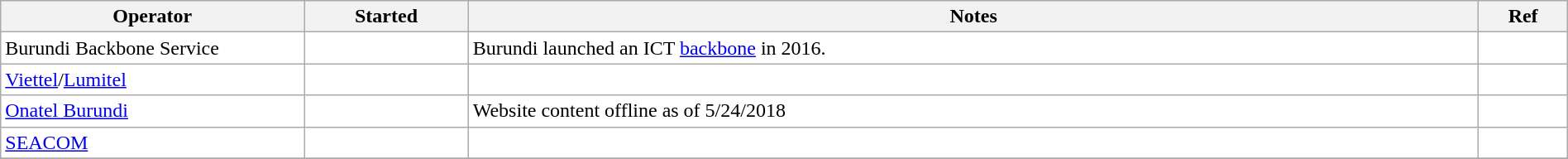<table class="wikitable" style="background: #FFFFFF; width: 100%; white-space: normal;">
<tr>
<th scope="col" width="100px">Operator</th>
<th scope="col" width="20px">Started</th>
<th scope="col" width="350px">Notes</th>
<th scope="col" width="20px">Ref</th>
</tr>
<tr>
<td>Burundi Backbone Service</td>
<td></td>
<td>Burundi launched an ICT <a href='#'>backbone</a> in 2016.</td>
<td></td>
</tr>
<tr>
<td><a href='#'>Viettel</a>/<a href='#'>Lumitel</a></td>
<td></td>
<td></td>
<td></td>
</tr>
<tr>
<td><a href='#'>Onatel Burundi</a></td>
<td></td>
<td>Website content offline as of 5/24/2018</td>
<td></td>
</tr>
<tr>
<td><a href='#'>SEACOM</a></td>
<td></td>
<td></td>
<td></td>
</tr>
<tr>
</tr>
</table>
